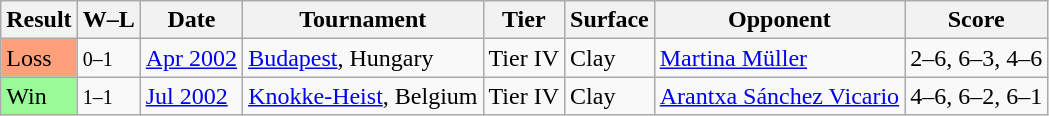<table class="sortable wikitable">
<tr>
<th>Result</th>
<th class="unsortable">W–L</th>
<th>Date</th>
<th>Tournament</th>
<th>Tier</th>
<th>Surface</th>
<th>Opponent</th>
<th class="unsortable">Score</th>
</tr>
<tr>
<td style="background:#ffa07a;">Loss</td>
<td><small>0–1</small></td>
<td><a href='#'>Apr 2002</a></td>
<td><a href='#'>Budapest</a>, Hungary</td>
<td>Tier IV</td>
<td>Clay</td>
<td> <a href='#'>Martina Müller</a></td>
<td>2–6, 6–3, 4–6</td>
</tr>
<tr>
<td style="background:#98fb98;">Win</td>
<td><small>1–1</small></td>
<td><a href='#'>Jul 2002</a></td>
<td><a href='#'>Knokke-Heist</a>, Belgium</td>
<td>Tier IV</td>
<td>Clay</td>
<td> <a href='#'>Arantxa Sánchez Vicario</a></td>
<td>4–6, 6–2, 6–1</td>
</tr>
</table>
